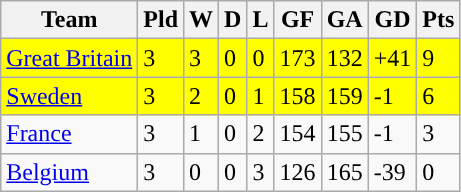<table class="wikitable" border="1">
<tr>
<th>Team</th>
<th>Pld</th>
<th>W</th>
<th>D</th>
<th>L</th>
<th>GF</th>
<th>GA</th>
<th>GD</th>
<th>Pts</th>
</tr>
<tr style="background:#ffff00">
<td> <a href='#'>Great Britain</a></td>
<td>3</td>
<td>3</td>
<td>0</td>
<td>0</td>
<td>173</td>
<td>132</td>
<td>+41</td>
<td>9</td>
</tr>
<tr style="background:#ffff00">
<td> <a href='#'>Sweden</a></td>
<td>3</td>
<td>2</td>
<td>0</td>
<td>1</td>
<td>158</td>
<td>159</td>
<td>-1</td>
<td>6</td>
</tr>
<tr>
<td> <a href='#'>France</a></td>
<td>3</td>
<td>1</td>
<td>0</td>
<td>2</td>
<td>154</td>
<td>155</td>
<td>-1</td>
<td>3</td>
</tr>
<tr>
<td> <a href='#'>Belgium</a></td>
<td>3</td>
<td>0</td>
<td>0</td>
<td>3</td>
<td>126</td>
<td>165</td>
<td>-39</td>
<td>0</td>
</tr>
</table>
